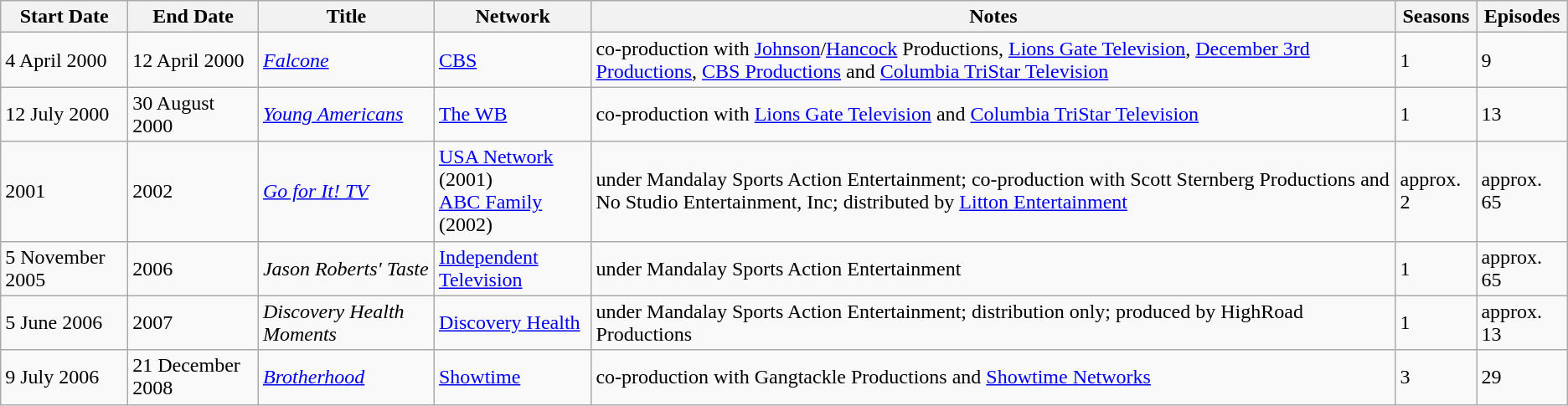<table class="wikitable sortable">
<tr>
<th>Start Date</th>
<th>End Date</th>
<th>Title</th>
<th>Network</th>
<th>Notes</th>
<th>Seasons</th>
<th>Episodes</th>
</tr>
<tr>
<td>4 April 2000</td>
<td>12 April 2000</td>
<td><em><a href='#'>Falcone</a></em></td>
<td><a href='#'>CBS</a></td>
<td>co-production with <a href='#'>Johnson</a>/<a href='#'>Hancock</a> Productions, <a href='#'>Lions Gate Television</a>, <a href='#'>December 3rd Productions</a>, <a href='#'>CBS Productions</a> and <a href='#'>Columbia TriStar Television</a></td>
<td>1</td>
<td>9</td>
</tr>
<tr>
<td>12 July 2000</td>
<td>30 August 2000</td>
<td><em><a href='#'>Young Americans</a></em></td>
<td><a href='#'>The WB</a></td>
<td>co-production with <a href='#'>Lions Gate Television</a> and <a href='#'>Columbia TriStar Television</a></td>
<td>1</td>
<td>13</td>
</tr>
<tr>
<td>2001</td>
<td>2002</td>
<td><em><a href='#'>Go for It! TV</a></em></td>
<td><a href='#'>USA Network</a> (2001)<br><a href='#'>ABC Family</a> (2002)</td>
<td>under Mandalay Sports Action Entertainment; co-production with Scott Sternberg Productions and No Studio Entertainment, Inc; distributed by <a href='#'>Litton Entertainment</a></td>
<td>approx. 2</td>
<td>approx. 65</td>
</tr>
<tr>
<td>5 November 2005</td>
<td>2006</td>
<td><em>Jason Roberts' Taste</em></td>
<td><a href='#'>Independent Television</a></td>
<td>under Mandalay Sports Action Entertainment</td>
<td>1</td>
<td>approx. 65</td>
</tr>
<tr>
<td>5 June 2006</td>
<td>2007</td>
<td><em>Discovery Health Moments</em></td>
<td><a href='#'>Discovery Health</a></td>
<td>under Mandalay Sports Action Entertainment; distribution only; produced by HighRoad Productions</td>
<td>1</td>
<td>approx. 13</td>
</tr>
<tr>
<td>9 July 2006</td>
<td>21 December 2008</td>
<td><em><a href='#'>Brotherhood</a></em></td>
<td><a href='#'>Showtime</a></td>
<td>co-production with Gangtackle Productions and <a href='#'>Showtime Networks</a></td>
<td>3</td>
<td>29</td>
</tr>
</table>
